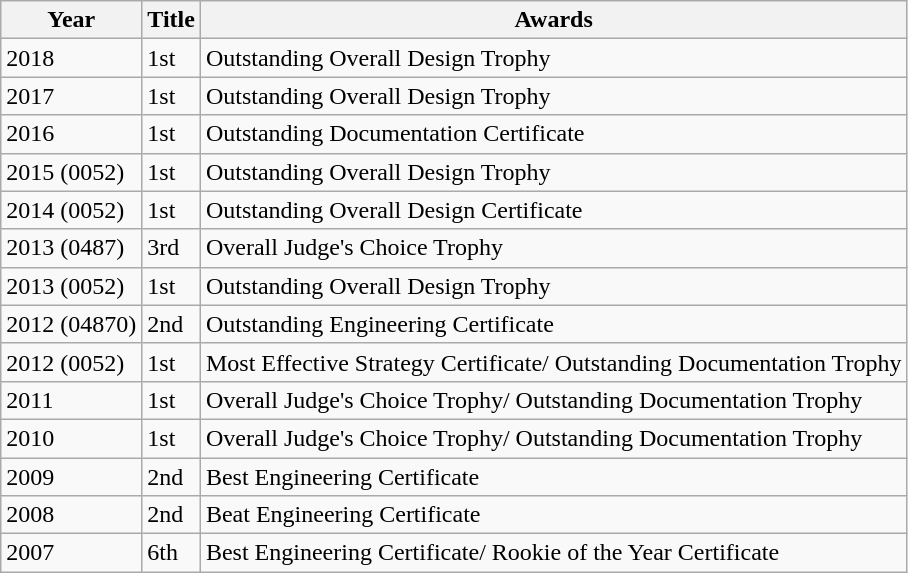<table class= "wikitable">
<tr>
<th>Year</th>
<th>Title</th>
<th>Awards</th>
</tr>
<tr>
<td>2018</td>
<td>1st</td>
<td>Outstanding Overall Design Trophy</td>
</tr>
<tr>
<td>2017</td>
<td>1st</td>
<td>Outstanding Overall Design Trophy</td>
</tr>
<tr>
<td>2016</td>
<td>1st</td>
<td>Outstanding Documentation Certificate</td>
</tr>
<tr>
<td>2015 (0052)</td>
<td>1st</td>
<td>Outstanding Overall Design Trophy</td>
</tr>
<tr>
<td>2014 (0052)</td>
<td>1st</td>
<td>Outstanding Overall Design Certificate</td>
</tr>
<tr>
<td>2013 (0487)</td>
<td>3rd</td>
<td>Overall Judge's Choice Trophy</td>
</tr>
<tr>
<td>2013 (0052)</td>
<td>1st</td>
<td>Outstanding Overall Design Trophy</td>
</tr>
<tr>
<td>2012 (04870)</td>
<td>2nd</td>
<td>Outstanding Engineering Certificate</td>
</tr>
<tr>
<td>2012 (0052)</td>
<td>1st</td>
<td>Most Effective Strategy Certificate/ Outstanding Documentation Trophy</td>
</tr>
<tr>
<td>2011</td>
<td>1st</td>
<td>Overall Judge's Choice Trophy/ Outstanding Documentation Trophy</td>
</tr>
<tr>
<td>2010</td>
<td>1st</td>
<td>Overall Judge's Choice Trophy/ Outstanding Documentation Trophy</td>
</tr>
<tr>
<td>2009</td>
<td>2nd</td>
<td>Best Engineering Certificate</td>
</tr>
<tr>
<td>2008</td>
<td>2nd</td>
<td>Beat Engineering Certificate</td>
</tr>
<tr>
<td>2007</td>
<td>6th</td>
<td>Best Engineering Certificate/ Rookie of the Year Certificate</td>
</tr>
</table>
